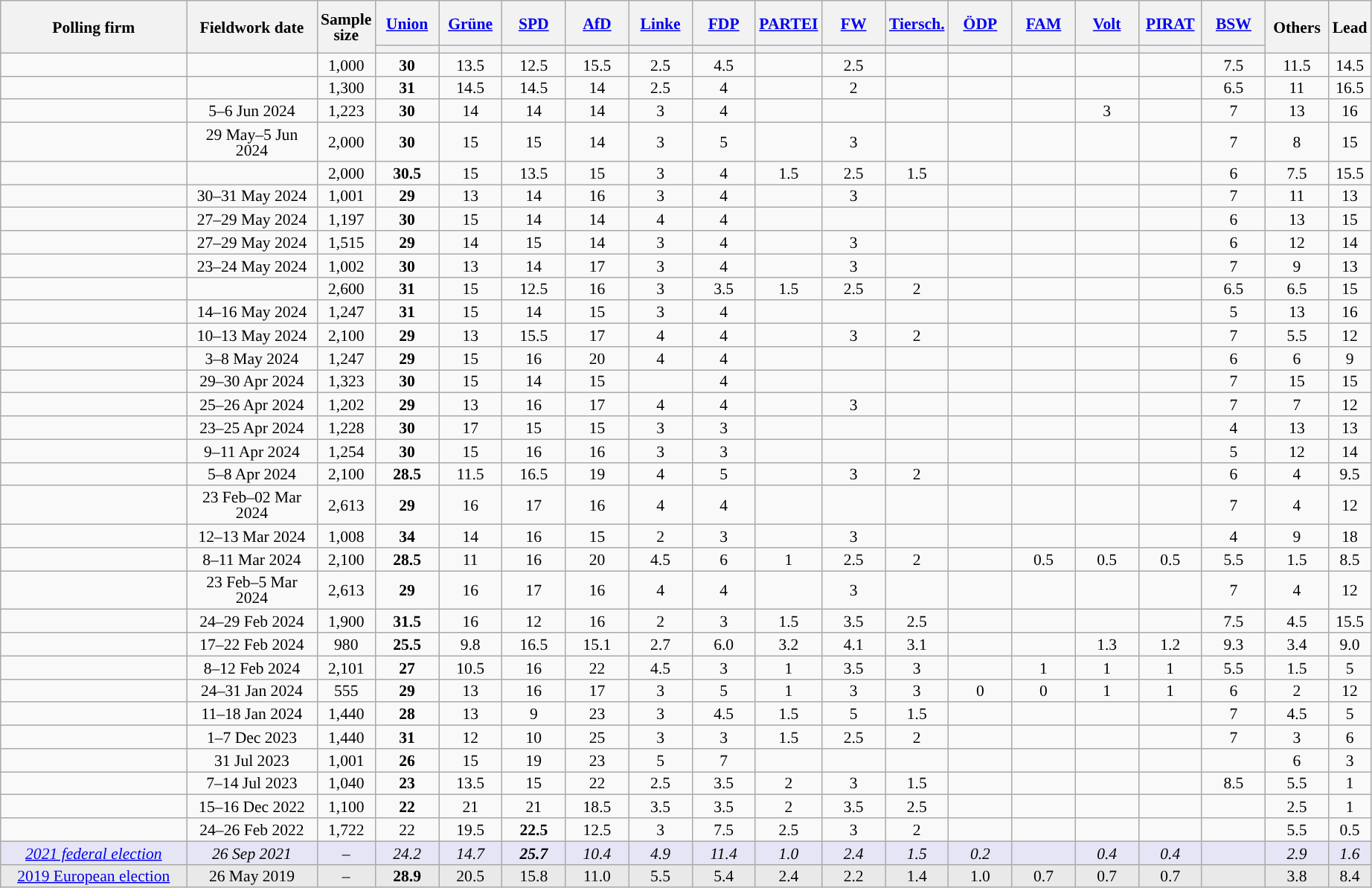<table class="wikitable sortable" style="text-align:center;font-size:90%;line-height:14px;">
<tr style="height:40px;">
<th style="width:160px;" rowspan="2">Polling firm</th>
<th style="width:110px;" rowspan="2">Fieldwork date</th>
<th style="width:35px;" rowspan="2">Sample<br>size</th>
<th class="unsortable" style="width:50px;"><a href='#'>Union</a><br></th>
<th class="unsortable" style="width:50px;"><a href='#'>Grüne</a><br></th>
<th class="unsortable" style="width:50px;"><a href='#'>SPD</a><br></th>
<th class="unsortable" style="width:50px;"><a href='#'>AfD</a><br></th>
<th class="unsortable" style="width:50px;"><a href='#'>Linke</a><br></th>
<th class="unsortable" style="width:50px;"><a href='#'>FDP</a><br></th>
<th class="unsortable" style="width:50px;"><a href='#'>PARTEI</a><br></th>
<th class="unsortable" style="width:50px;"><a href='#'>FW</a><br></th>
<th class="unsortable" style="width:50px;"><a href='#'>Tiersch.</a><br></th>
<th class="unsortable" style="width:50px;"><a href='#'>ÖDP</a><br></th>
<th class="unsortable" style="width:50px;"><a href='#'>FAM</a><br></th>
<th class="unsortable" style="width:50px;"><a href='#'>Volt</a><br></th>
<th class="unsortable" style="width:50px;"><a href='#'>PIRAT</a><br></th>
<th class="unsortable" style="width:50px;"><a href='#'>BSW</a><br></th>
<th class="unsortable" style="width:50px;" rowspan="2">Others</th>
<th style="width:30px;" rowspan="2">Lead</th>
</tr>
<tr>
<th style="background:"></th>
<th style="background:"></th>
<th style="background:"></th>
<th style="background:"></th>
<th style="background:"></th>
<th style="background:"></th>
<th style="background:"></th>
<th style="background:"></th>
<th style="background:"></th>
<th style="background:"></th>
<th style="background:"></th>
<th style="background:"></th>
<th style="background:"></th>
<th style="background:"></th>
</tr>
<tr>
<td></td>
<td></td>
<td>1,000</td>
<td><strong>30</strong></td>
<td>13.5</td>
<td>12.5</td>
<td>15.5</td>
<td>2.5</td>
<td>4.5</td>
<td></td>
<td>2.5</td>
<td></td>
<td></td>
<td></td>
<td></td>
<td></td>
<td>7.5</td>
<td>11.5</td>
<td style="background:">14.5</td>
</tr>
<tr>
<td></td>
<td></td>
<td>1,300</td>
<td><strong>31</strong></td>
<td>14.5</td>
<td>14.5</td>
<td>14</td>
<td>2.5</td>
<td>4</td>
<td></td>
<td>2</td>
<td></td>
<td></td>
<td></td>
<td></td>
<td></td>
<td>6.5</td>
<td>11</td>
<td style="background:">16.5</td>
</tr>
<tr>
<td></td>
<td>5–6 Jun 2024</td>
<td>1,223</td>
<td><strong>30</strong></td>
<td>14</td>
<td>14</td>
<td>14</td>
<td>3</td>
<td>4</td>
<td></td>
<td></td>
<td></td>
<td></td>
<td></td>
<td>3</td>
<td></td>
<td>7</td>
<td>13</td>
<td style="background:">16</td>
</tr>
<tr>
<td></td>
<td>29 May–5 Jun 2024</td>
<td>2,000</td>
<td><strong>30</strong></td>
<td>15</td>
<td>15</td>
<td>14</td>
<td>3</td>
<td>5</td>
<td></td>
<td>3</td>
<td></td>
<td></td>
<td></td>
<td></td>
<td></td>
<td>7</td>
<td>8</td>
<td style="background:">15</td>
</tr>
<tr>
<td></td>
<td></td>
<td>2,000</td>
<td><strong>30.5</strong></td>
<td>15</td>
<td>13.5</td>
<td>15</td>
<td>3</td>
<td>4</td>
<td>1.5</td>
<td>2.5</td>
<td>1.5</td>
<td></td>
<td></td>
<td></td>
<td></td>
<td>6</td>
<td>7.5</td>
<td style="background:">15.5</td>
</tr>
<tr>
<td></td>
<td>30–31 May 2024</td>
<td>1,001</td>
<td><strong>29</strong></td>
<td>13</td>
<td>14</td>
<td>16</td>
<td>3</td>
<td>4</td>
<td></td>
<td>3</td>
<td></td>
<td></td>
<td></td>
<td></td>
<td></td>
<td>7</td>
<td>11</td>
<td style="background:">13</td>
</tr>
<tr>
<td></td>
<td>27–29 May 2024</td>
<td>1,197</td>
<td><strong>30</strong></td>
<td>15</td>
<td>14</td>
<td>14</td>
<td>4</td>
<td>4</td>
<td></td>
<td></td>
<td></td>
<td></td>
<td></td>
<td></td>
<td></td>
<td>6</td>
<td>13</td>
<td style="background:">15</td>
</tr>
<tr>
<td></td>
<td>27–29 May 2024</td>
<td>1,515</td>
<td><strong>29</strong></td>
<td>14</td>
<td>15</td>
<td>14</td>
<td>3</td>
<td>4</td>
<td></td>
<td>3</td>
<td></td>
<td></td>
<td></td>
<td></td>
<td></td>
<td>6</td>
<td>12</td>
<td style="background:">14</td>
</tr>
<tr>
<td></td>
<td>23–24 May 2024</td>
<td>1,002</td>
<td><strong>30</strong></td>
<td>13</td>
<td>14</td>
<td>17</td>
<td>3</td>
<td>4</td>
<td></td>
<td>3</td>
<td></td>
<td></td>
<td></td>
<td></td>
<td></td>
<td>7</td>
<td>9</td>
<td style="background:">13</td>
</tr>
<tr>
<td></td>
<td></td>
<td>2,600</td>
<td><strong>31</strong></td>
<td>15</td>
<td>12.5</td>
<td>16</td>
<td>3</td>
<td>3.5</td>
<td>1.5</td>
<td>2.5</td>
<td>2</td>
<td></td>
<td></td>
<td></td>
<td></td>
<td>6.5</td>
<td>6.5</td>
<td style="background:">15</td>
</tr>
<tr>
<td></td>
<td>14–16 May 2024</td>
<td>1,247</td>
<td><strong>31</strong></td>
<td>15</td>
<td>14</td>
<td>15</td>
<td>3</td>
<td>4</td>
<td></td>
<td></td>
<td></td>
<td></td>
<td></td>
<td></td>
<td></td>
<td>5</td>
<td>13</td>
<td style="background:">16</td>
</tr>
<tr>
<td></td>
<td>10–13 May 2024</td>
<td>2,100</td>
<td><strong>29</strong></td>
<td>13</td>
<td>15.5</td>
<td>17</td>
<td>4</td>
<td>4</td>
<td></td>
<td>3</td>
<td>2</td>
<td></td>
<td></td>
<td></td>
<td></td>
<td>7</td>
<td>5.5</td>
<td style="background:">12</td>
</tr>
<tr>
<td></td>
<td>3–8 May 2024</td>
<td>1,247</td>
<td><strong>29</strong></td>
<td>15</td>
<td>16</td>
<td>20</td>
<td>4</td>
<td>4</td>
<td></td>
<td></td>
<td></td>
<td></td>
<td></td>
<td></td>
<td></td>
<td>6</td>
<td>6</td>
<td style="background:">9</td>
</tr>
<tr>
<td></td>
<td>29–30 Apr 2024</td>
<td>1,323</td>
<td><strong>30</strong></td>
<td>15</td>
<td>14</td>
<td>15</td>
<td></td>
<td>4</td>
<td></td>
<td></td>
<td></td>
<td></td>
<td></td>
<td></td>
<td></td>
<td>7</td>
<td>15</td>
<td style="background:">15</td>
</tr>
<tr>
<td></td>
<td>25–26 Apr 2024</td>
<td>1,202</td>
<td><strong>29</strong></td>
<td>13</td>
<td>16</td>
<td>17</td>
<td>4</td>
<td>4</td>
<td></td>
<td>3</td>
<td></td>
<td></td>
<td></td>
<td></td>
<td></td>
<td>7</td>
<td>7</td>
<td style="background:">12</td>
</tr>
<tr>
<td></td>
<td>23–25 Apr 2024</td>
<td>1,228</td>
<td><strong>30</strong></td>
<td>17</td>
<td>15</td>
<td>15</td>
<td>3</td>
<td>3</td>
<td></td>
<td></td>
<td></td>
<td></td>
<td></td>
<td></td>
<td></td>
<td>4</td>
<td>13</td>
<td style="background:">13</td>
</tr>
<tr>
<td></td>
<td>9–11 Apr 2024</td>
<td>1,254</td>
<td><strong>30</strong></td>
<td>15</td>
<td>16</td>
<td>16</td>
<td>3</td>
<td>3</td>
<td></td>
<td></td>
<td></td>
<td></td>
<td></td>
<td></td>
<td></td>
<td>5</td>
<td>12</td>
<td style="background:">14</td>
</tr>
<tr>
<td></td>
<td>5–8 Apr 2024</td>
<td>2,100</td>
<td><strong>28.5</strong></td>
<td>11.5</td>
<td>16.5</td>
<td>19</td>
<td>4</td>
<td>5</td>
<td></td>
<td>3</td>
<td>2</td>
<td></td>
<td></td>
<td></td>
<td></td>
<td>6</td>
<td>4</td>
<td style="background:">9.5</td>
</tr>
<tr>
<td></td>
<td>23 Feb–02 Mar 2024</td>
<td>2,613</td>
<td><strong>29</strong></td>
<td>16</td>
<td>17</td>
<td>16</td>
<td>4</td>
<td>4</td>
<td></td>
<td></td>
<td></td>
<td></td>
<td></td>
<td></td>
<td></td>
<td>7</td>
<td>4</td>
<td style="background:">12</td>
</tr>
<tr>
<td></td>
<td>12–13 Mar 2024</td>
<td>1,008</td>
<td><strong>34</strong></td>
<td>14</td>
<td>16</td>
<td>15</td>
<td>2</td>
<td>3</td>
<td></td>
<td>3</td>
<td></td>
<td></td>
<td></td>
<td></td>
<td></td>
<td>4</td>
<td>9</td>
<td style="background:">18</td>
</tr>
<tr>
<td></td>
<td>8–11 Mar 2024</td>
<td>2,100</td>
<td><strong>28.5</strong></td>
<td>11</td>
<td>16</td>
<td>20</td>
<td>4.5</td>
<td>6</td>
<td>1</td>
<td>2.5</td>
<td>2</td>
<td></td>
<td>0.5</td>
<td>0.5</td>
<td>0.5</td>
<td>5.5</td>
<td>1.5</td>
<td style="background:">8.5</td>
</tr>
<tr>
<td></td>
<td data-sort-value="2024-02-29">23 Feb–5 Mar 2024</td>
<td>2,613</td>
<td><strong>29</strong></td>
<td>16</td>
<td>17</td>
<td>16</td>
<td>4</td>
<td>4</td>
<td></td>
<td>3</td>
<td></td>
<td></td>
<td></td>
<td></td>
<td></td>
<td>7</td>
<td>4</td>
<td style="background:">12</td>
</tr>
<tr>
<td></td>
<td data-sort-value="2024-02-29">24–29 Feb 2024</td>
<td>1,900</td>
<td><strong>31.5</strong></td>
<td>16</td>
<td>12</td>
<td>16</td>
<td>2</td>
<td>3</td>
<td>1.5</td>
<td>3.5</td>
<td>2.5</td>
<td></td>
<td></td>
<td></td>
<td></td>
<td>7.5</td>
<td>4.5</td>
<td style="background:">15.5</td>
</tr>
<tr>
<td></td>
<td data-sort-value="2024-02-22">17–22 Feb 2024</td>
<td>980</td>
<td><strong>25.5</strong></td>
<td>9.8</td>
<td>16.5</td>
<td>15.1</td>
<td>2.7</td>
<td>6.0</td>
<td>3.2</td>
<td>4.1</td>
<td>3.1</td>
<td></td>
<td></td>
<td>1.3</td>
<td>1.2</td>
<td>9.3</td>
<td>3.4</td>
<td style="background:">9.0</td>
</tr>
<tr>
<td></td>
<td data-sort-value="2024-02-12">8–12 Feb 2024</td>
<td>2,101</td>
<td><strong>27</strong></td>
<td>10.5</td>
<td>16</td>
<td>22</td>
<td>4.5</td>
<td>3</td>
<td>1</td>
<td>3.5</td>
<td>3</td>
<td></td>
<td>1</td>
<td>1</td>
<td>1</td>
<td>5.5</td>
<td>1.5</td>
<td style="background:">5</td>
</tr>
<tr>
<td></td>
<td data-sort-value="2024-01-31">24–31 Jan 2024</td>
<td>555</td>
<td><strong>29</strong></td>
<td>13</td>
<td>16</td>
<td>17</td>
<td>3</td>
<td>5</td>
<td>1</td>
<td>3</td>
<td>3</td>
<td>0</td>
<td>0</td>
<td>1</td>
<td>1</td>
<td>6</td>
<td>2</td>
<td style="background:">12</td>
</tr>
<tr>
<td></td>
<td data-sort-value="2024-01-18">11–18 Jan 2024</td>
<td>1,440</td>
<td><strong>28</strong></td>
<td>13</td>
<td>9</td>
<td>23</td>
<td>3</td>
<td>4.5</td>
<td>1.5</td>
<td>5</td>
<td>1.5</td>
<td></td>
<td></td>
<td></td>
<td></td>
<td>7</td>
<td>4.5</td>
<td style="background:">5</td>
</tr>
<tr>
<td></td>
<td data-sort-value="2023-12-07">1–7 Dec 2023</td>
<td>1,440</td>
<td><strong>31</strong></td>
<td>12</td>
<td>10</td>
<td>25</td>
<td>3</td>
<td>3</td>
<td>1.5</td>
<td>2.5</td>
<td>2</td>
<td></td>
<td></td>
<td></td>
<td></td>
<td>7</td>
<td>3</td>
<td style="background:">6</td>
</tr>
<tr>
<td></td>
<td data-sort-value="2023-07-31">31 Jul 2023</td>
<td>1,001</td>
<td><strong>26</strong></td>
<td>15</td>
<td>19</td>
<td>23</td>
<td>5</td>
<td>7</td>
<td></td>
<td></td>
<td></td>
<td></td>
<td></td>
<td></td>
<td></td>
<td></td>
<td>6</td>
<td style="background:">3</td>
</tr>
<tr>
<td></td>
<td data-sort-value="2023-07-14">7–14 Jul 2023</td>
<td>1,040</td>
<td><strong>23</strong></td>
<td>13.5</td>
<td>15</td>
<td>22</td>
<td>2.5</td>
<td>3.5</td>
<td>2</td>
<td>3</td>
<td>1.5</td>
<td></td>
<td></td>
<td></td>
<td></td>
<td>8.5</td>
<td>5.5</td>
<td style="background:">1</td>
</tr>
<tr>
<td></td>
<td data-sort-value="2022-12-20">15–16 Dec 2022</td>
<td>1,100</td>
<td><strong>22</strong></td>
<td>21</td>
<td>21</td>
<td>18.5</td>
<td>3.5</td>
<td>3.5</td>
<td>2</td>
<td>3.5</td>
<td>2.5</td>
<td></td>
<td></td>
<td></td>
<td></td>
<td></td>
<td>2.5</td>
<td style="background:">1</td>
</tr>
<tr>
<td></td>
<td data-sort-value="2022-02-26">24–26 Feb 2022</td>
<td>1,722</td>
<td>22</td>
<td>19.5</td>
<td><strong>22.5</strong></td>
<td>12.5</td>
<td>3</td>
<td>7.5</td>
<td>2.5</td>
<td>3</td>
<td>2</td>
<td></td>
<td></td>
<td></td>
<td></td>
<td></td>
<td>5.5</td>
<td style="background:">0.5</td>
</tr>
<tr style="background:#E5E5F5;font-style:italic;">
<td><a href='#'>2021 federal election</a></td>
<td data-sort-value="2021-09-26">26 Sep 2021</td>
<td>–</td>
<td>24.2</td>
<td>14.7</td>
<td><strong>25.7</strong></td>
<td>10.4</td>
<td>4.9</td>
<td>11.4</td>
<td>1.0</td>
<td>2.4</td>
<td>1.5</td>
<td>0.2</td>
<td></td>
<td>0.4</td>
<td>0.4</td>
<td></td>
<td>2.9</td>
<td style="background:">1.6</td>
</tr>
<tr style="background:#E9E9E9;">
<td><a href='#'>2019 European election</a></td>
<td data-sort-value="2019-05-26">26 May 2019</td>
<td>–</td>
<td><strong>28.9</strong></td>
<td>20.5</td>
<td>15.8</td>
<td>11.0</td>
<td>5.5</td>
<td>5.4</td>
<td>2.4</td>
<td>2.2</td>
<td>1.4</td>
<td>1.0</td>
<td>0.7</td>
<td>0.7</td>
<td>0.7</td>
<td></td>
<td>3.8</td>
<td style="background:">8.4</td>
</tr>
</table>
